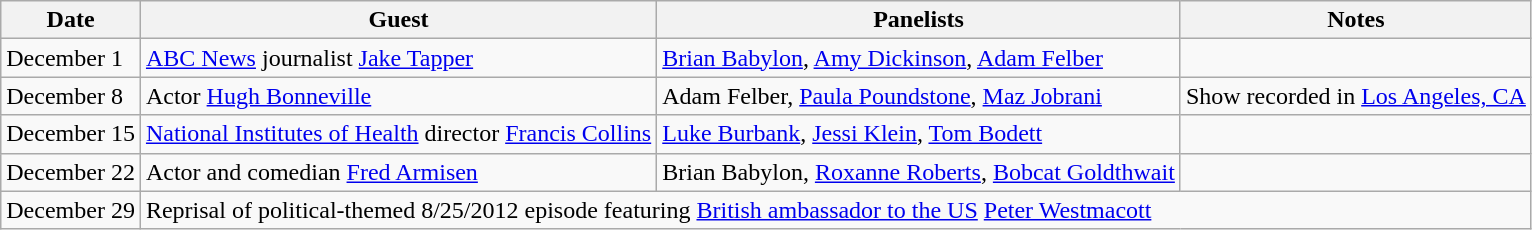<table class="wikitable">
<tr>
<th>Date</th>
<th>Guest</th>
<th>Panelists</th>
<th>Notes</th>
</tr>
<tr>
<td>December 1</td>
<td><a href='#'>ABC News</a> journalist <a href='#'>Jake Tapper</a></td>
<td><a href='#'>Brian Babylon</a>, <a href='#'>Amy Dickinson</a>, <a href='#'>Adam Felber</a></td>
<td></td>
</tr>
<tr>
<td>December 8</td>
<td>Actor <a href='#'>Hugh Bonneville</a></td>
<td>Adam Felber, <a href='#'>Paula Poundstone</a>, <a href='#'>Maz Jobrani</a></td>
<td>Show recorded in <a href='#'>Los Angeles, CA</a></td>
</tr>
<tr>
<td>December 15</td>
<td><a href='#'>National Institutes of Health</a> director <a href='#'>Francis Collins</a></td>
<td><a href='#'>Luke Burbank</a>, <a href='#'>Jessi Klein</a>, <a href='#'>Tom Bodett</a></td>
<td></td>
</tr>
<tr>
<td>December 22</td>
<td>Actor and comedian <a href='#'>Fred Armisen</a></td>
<td>Brian Babylon, <a href='#'>Roxanne Roberts</a>, <a href='#'>Bobcat Goldthwait</a></td>
<td></td>
</tr>
<tr>
<td>December 29</td>
<td colspan="3">Reprisal of political-themed 8/25/2012 episode featuring <a href='#'>British ambassador to the US</a> <a href='#'>Peter Westmacott</a></td>
</tr>
</table>
